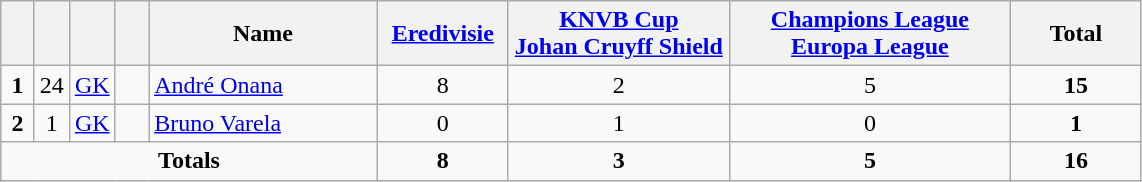<table class="wikitable" style="text-align:center">
<tr>
<th width=15></th>
<th width=15></th>
<th width=15></th>
<th width=15></th>
<th width=145>Name</th>
<th width=80><a href='#'>Eredivisie</a></th>
<th width=140><a href='#'>KNVB Cup</a><br><a href='#'>Johan Cruyff Shield</a></th>
<th width=180><a href='#'>Champions League</a><br><a href='#'>Europa League</a></th>
<th width=80>Total</th>
</tr>
<tr>
<td><strong>1</strong></td>
<td>24</td>
<td><a href='#'>GK</a></td>
<td></td>
<td align=left><a href='#'>André Onana</a></td>
<td>8</td>
<td>2</td>
<td>5</td>
<td><strong>15</strong></td>
</tr>
<tr>
<td><strong>2</strong></td>
<td>1</td>
<td><a href='#'>GK</a></td>
<td></td>
<td align=left><a href='#'>Bruno Varela</a></td>
<td>0</td>
<td>1</td>
<td>0</td>
<td><strong>1</strong></td>
</tr>
<tr>
<td colspan=5><strong>Totals</strong></td>
<td><strong>8</strong></td>
<td><strong>3</strong></td>
<td><strong>5</strong></td>
<td><strong>16</strong></td>
</tr>
</table>
